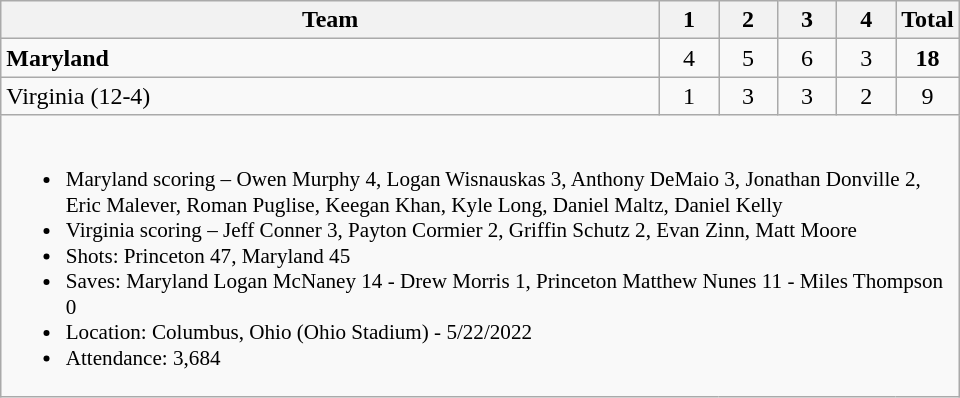<table class="wikitable" style="text-align:center; max-width:40em">
<tr>
<th>Team</th>
<th style="width:2em">1</th>
<th style="width:2em">2</th>
<th style="width:2em">3</th>
<th style="width:2em">4</th>
<th style="width:2em">Total</th>
</tr>
<tr>
<td style="text-align:left"><strong>Maryland</strong></td>
<td>4</td>
<td>5</td>
<td>6</td>
<td>3</td>
<td><strong>18</strong></td>
</tr>
<tr>
<td style="text-align:left">Virginia (12-4)</td>
<td>1</td>
<td>3</td>
<td>3</td>
<td>2</td>
<td>9</td>
</tr>
<tr>
<td colspan=6 style="text-align:left; font-size:88%;"><br><ul><li>Maryland scoring – Owen Murphy 4, Logan Wisnauskas 3, Anthony DeMaio 3, Jonathan Donville 2, Eric Malever, Roman Puglise, Keegan Khan, Kyle Long, Daniel Maltz, Daniel Kelly</li><li>Virginia scoring –  Jeff Conner 3, Payton Cormier 2, Griffin Schutz 2, Evan Zinn, Matt Moore</li><li>Shots: Princeton 47, Maryland 45</li><li>Saves: Maryland Logan McNaney 14 - Drew Morris 1, Princeton Matthew Nunes 11 - Miles Thompson 0</li><li>Location: Columbus, Ohio (Ohio Stadium) - 5/22/2022</li><li>Attendance: 3,684</li></ul></td>
</tr>
</table>
